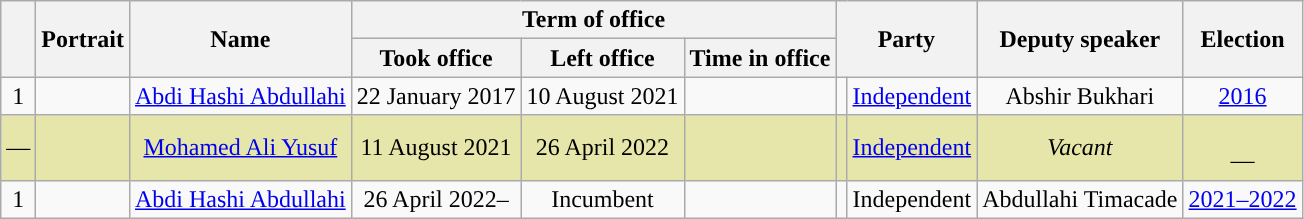<table class="wikitable" style="text-align:center">
<tr>
<th rowspan="2"></th>
<th rowspan="2">Portrait</th>
<th rowspan="2">Name<br></th>
<th colspan="3">Term of office</th>
<th colspan="2" rowspan="2">Party</th>
<th rowspan="2">Deputy speaker</th>
<th rowspan="2">Election</th>
</tr>
<tr>
<th>Took office</th>
<th>Left office</th>
<th>Time in office</th>
</tr>
<tr>
<td>1</td>
<td></td>
<td><a href='#'>Abdi Hashi Abdullahi</a><br></td>
<td>22 January 2017</td>
<td>10 August 2021</td>
<td></td>
<td></td>
<td><a href='#'>Independent</a></td>
<td>Abshir Bukhari</td>
<td><a href='#'>2016</a></td>
</tr>
<tr bgcolor="#e6e6aa">
<td>—</td>
<td></td>
<td><a href='#'>Mohamed Ali Yusuf</a><br></td>
<td>11 August 2021</td>
<td>26 April 2022</td>
<td></td>
<td></td>
<td><a href='#'>Independent</a></td>
<td><em>Vacant</em></td>
<td><br>

—<br></td>
</tr>
<tr>
<td>1</td>
<td></td>
<td><a href='#'>Abdi Hashi Abdullahi</a></td>
<td>26 April 2022–</td>
<td>Incumbent</td>
<td></td>
<td></td>
<td>Independent</td>
<td>Abdullahi Timacade</td>
<td><a href='#'>2021–2022</a></td>
</tr>
</table>
